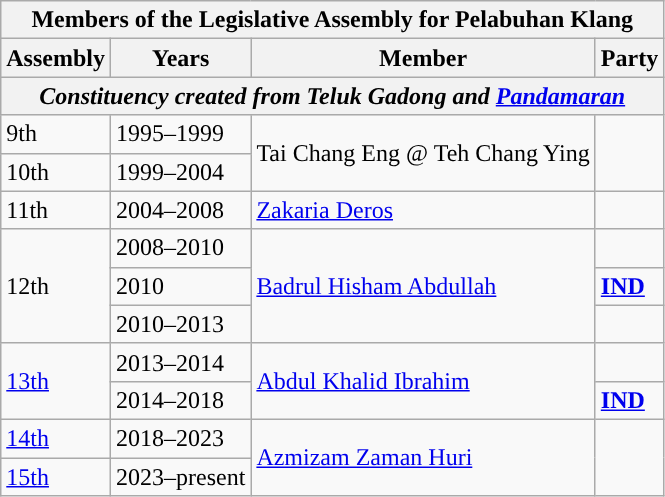<table class=wikitable>
<tr>
<th colspan=4>Members of the Legislative Assembly for Pelabuhan Klang</th>
</tr>
<tr>
<th>Assembly</th>
<th>Years</th>
<th>Member</th>
<th>Party</th>
</tr>
<tr>
<th colspan=4 align=center><em>Constituency created from Teluk Gadong and <a href='#'>Pandamaran</a></em></th>
</tr>
<tr>
<td>9th</td>
<td>1995–1999</td>
<td rowspan=2>Tai Chang Eng @ Teh Chang Ying</td>
<td rowspan="2"></td>
</tr>
<tr>
<td>10th</td>
<td>1999–2004</td>
</tr>
<tr>
<td>11th</td>
<td>2004–2008</td>
<td><a href='#'>Zakaria Deros</a></td>
<td></td>
</tr>
<tr>
<td rowspan=3>12th</td>
<td>2008–2010</td>
<td rowspan=3><a href='#'>Badrul Hisham Abdullah</a></td>
<td></td>
</tr>
<tr>
<td>2010</td>
<td bgcolor=><strong><a href='#'>IND</a></strong></td>
</tr>
<tr>
<td>2010–2013</td>
<td></td>
</tr>
<tr>
<td rowspan=2><a href='#'>13th</a></td>
<td>2013–2014</td>
<td rowspan=2><a href='#'>Abdul Khalid Ibrahim</a></td>
<td></td>
</tr>
<tr>
<td>2014–2018</td>
<td bgcolor=><strong><a href='#'>IND</a></strong></td>
</tr>
<tr>
<td><a href='#'>14th</a></td>
<td>2018–2023</td>
<td rowspan="2"><a href='#'>Azmizam Zaman Huri</a></td>
<td rowspan="2"></td>
</tr>
<tr>
<td><a href='#'>15th</a></td>
<td>2023–present</td>
</tr>
</table>
